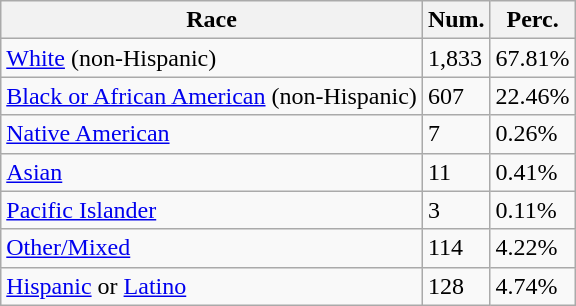<table class="wikitable">
<tr>
<th>Race</th>
<th>Num.</th>
<th>Perc.</th>
</tr>
<tr>
<td><a href='#'>White</a> (non-Hispanic)</td>
<td>1,833</td>
<td>67.81%</td>
</tr>
<tr>
<td><a href='#'>Black or African American</a> (non-Hispanic)</td>
<td>607</td>
<td>22.46%</td>
</tr>
<tr>
<td><a href='#'>Native American</a></td>
<td>7</td>
<td>0.26%</td>
</tr>
<tr>
<td><a href='#'>Asian</a></td>
<td>11</td>
<td>0.41%</td>
</tr>
<tr>
<td><a href='#'>Pacific Islander</a></td>
<td>3</td>
<td>0.11%</td>
</tr>
<tr>
<td><a href='#'>Other/Mixed</a></td>
<td>114</td>
<td>4.22%</td>
</tr>
<tr>
<td><a href='#'>Hispanic</a> or <a href='#'>Latino</a></td>
<td>128</td>
<td>4.74%</td>
</tr>
</table>
